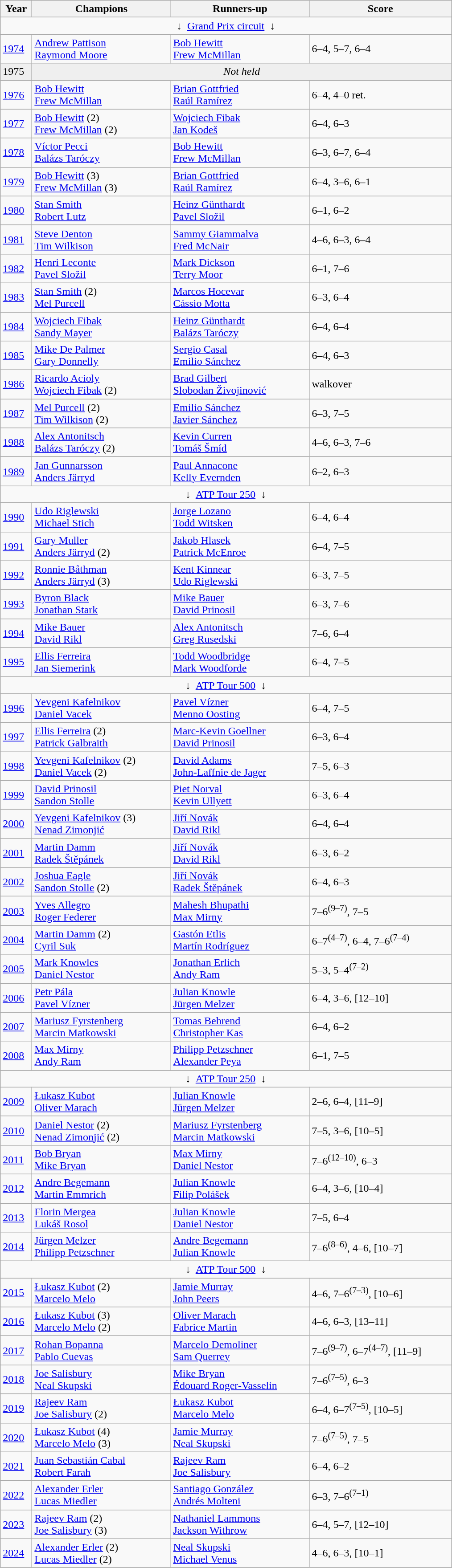<table class="wikitable">
<tr>
<th style="width:40px">Year</th>
<th style="width:200px">Champions</th>
<th style="width:200px">Runners-up</th>
<th style="width:205px">Score</th>
</tr>
<tr>
<td colspan=5 align=center>↓  <a href='#'>Grand Prix circuit</a>  ↓</td>
</tr>
<tr>
<td><a href='#'>1974</a></td>
<td> <a href='#'>Andrew Pattison</a> <br> <a href='#'>Raymond Moore</a></td>
<td>  <a href='#'>Bob Hewitt</a> <br>  <a href='#'>Frew McMillan</a></td>
<td>6–4, 5–7, 6–4</td>
</tr>
<tr bgcolor="#efefef">
<td>1975</td>
<td colspan="4" align="center"><em>Not held</em></td>
</tr>
<tr>
<td><a href='#'>1976</a></td>
<td> <a href='#'>Bob Hewitt</a> <br>  <a href='#'>Frew McMillan</a></td>
<td>  <a href='#'>Brian Gottfried</a> <br>  <a href='#'>Raúl Ramírez</a></td>
<td>6–4, 4–0 ret.</td>
</tr>
<tr>
<td><a href='#'>1977</a></td>
<td> <a href='#'>Bob Hewitt</a> (2) <br>  <a href='#'>Frew McMillan</a> (2)</td>
<td>  <a href='#'>Wojciech Fibak</a> <br>  <a href='#'>Jan Kodeš</a></td>
<td>6–4, 6–3</td>
</tr>
<tr>
<td><a href='#'>1978</a></td>
<td> <a href='#'>Víctor Pecci</a> <br>  <a href='#'>Balázs Taróczy</a></td>
<td> <a href='#'>Bob Hewitt</a> <br>  <a href='#'>Frew McMillan</a></td>
<td>6–3, 6–7, 6–4</td>
</tr>
<tr>
<td><a href='#'>1979</a></td>
<td> <a href='#'>Bob Hewitt</a> (3) <br>  <a href='#'>Frew McMillan</a> (3)</td>
<td>  <a href='#'>Brian Gottfried</a> <br>  <a href='#'>Raúl Ramírez</a></td>
<td>6–4, 3–6, 6–1</td>
</tr>
<tr>
<td><a href='#'>1980</a></td>
<td> <a href='#'>Stan Smith</a> <br>  <a href='#'>Robert Lutz</a></td>
<td>  <a href='#'>Heinz Günthardt</a> <br>  <a href='#'>Pavel Složil</a></td>
<td>6–1, 6–2</td>
</tr>
<tr>
<td><a href='#'>1981</a></td>
<td> <a href='#'>Steve Denton</a> <br>  <a href='#'>Tim Wilkison</a></td>
<td>  <a href='#'>Sammy Giammalva</a> <br>  <a href='#'>Fred McNair</a></td>
<td>4–6, 6–3, 6–4</td>
</tr>
<tr>
<td><a href='#'>1982</a></td>
<td> <a href='#'>Henri Leconte</a> <br>  <a href='#'>Pavel Složil</a></td>
<td>  <a href='#'>Mark Dickson</a> <br>  <a href='#'>Terry Moor</a></td>
<td>6–1, 7–6</td>
</tr>
<tr>
<td><a href='#'>1983</a></td>
<td> <a href='#'>Stan Smith</a> (2) <br>  <a href='#'>Mel Purcell</a></td>
<td>  <a href='#'>Marcos Hocevar</a> <br>  <a href='#'>Cássio Motta</a></td>
<td>6–3, 6–4</td>
</tr>
<tr>
<td><a href='#'>1984</a></td>
<td> <a href='#'>Wojciech Fibak</a> <br>  <a href='#'>Sandy Mayer</a></td>
<td>  <a href='#'>Heinz Günthardt</a> <br>  <a href='#'>Balázs Taróczy</a></td>
<td>6–4, 6–4</td>
</tr>
<tr>
<td><a href='#'>1985</a></td>
<td> <a href='#'>Mike De Palmer</a> <br>  <a href='#'>Gary Donnelly</a></td>
<td>  <a href='#'>Sergio Casal</a> <br>  <a href='#'>Emilio Sánchez</a></td>
<td>6–4, 6–3</td>
</tr>
<tr>
<td><a href='#'>1986</a></td>
<td> <a href='#'>Ricardo Acioly</a> <br>  <a href='#'>Wojciech Fibak</a> (2)</td>
<td>  <a href='#'>Brad Gilbert</a> <br>  <a href='#'>Slobodan Živojinović</a></td>
<td>walkover</td>
</tr>
<tr>
<td><a href='#'>1987</a></td>
<td> <a href='#'>Mel Purcell</a> (2) <br>  <a href='#'>Tim Wilkison</a> (2)</td>
<td>  <a href='#'>Emilio Sánchez</a> <br>  <a href='#'>Javier Sánchez</a></td>
<td>6–3, 7–5</td>
</tr>
<tr>
<td><a href='#'>1988</a></td>
<td> <a href='#'>Alex Antonitsch</a> <br>  <a href='#'>Balázs Taróczy</a> (2)</td>
<td>  <a href='#'>Kevin Curren</a> <br>  <a href='#'>Tomáš Šmíd</a></td>
<td>4–6, 6–3, 7–6</td>
</tr>
<tr>
<td><a href='#'>1989</a></td>
<td> <a href='#'>Jan Gunnarsson</a> <br>  <a href='#'>Anders Järryd</a></td>
<td>  <a href='#'>Paul Annacone</a> <br>  <a href='#'>Kelly Evernden</a></td>
<td>6–2, 6–3</td>
</tr>
<tr>
<td colspan=5 align=center>↓  <a href='#'>ATP Tour 250</a>  ↓</td>
</tr>
<tr>
<td><a href='#'>1990</a></td>
<td> <a href='#'>Udo Riglewski</a> <br>  <a href='#'>Michael Stich</a></td>
<td>  <a href='#'>Jorge Lozano</a> <br>  <a href='#'>Todd Witsken</a></td>
<td>6–4, 6–4</td>
</tr>
<tr>
<td><a href='#'>1991</a></td>
<td> <a href='#'>Gary Muller</a> <br>  <a href='#'>Anders Järryd</a> (2)</td>
<td>  <a href='#'>Jakob Hlasek</a> <br>  <a href='#'>Patrick McEnroe</a></td>
<td>6–4, 7–5</td>
</tr>
<tr>
<td><a href='#'>1992</a></td>
<td> <a href='#'>Ronnie Båthman</a> <br>  <a href='#'>Anders Järryd</a> (3)</td>
<td>  <a href='#'>Kent Kinnear</a> <br>  <a href='#'>Udo Riglewski</a></td>
<td>6–3, 7–5</td>
</tr>
<tr>
<td><a href='#'>1993</a></td>
<td> <a href='#'>Byron Black</a> <br>  <a href='#'>Jonathan Stark</a></td>
<td>  <a href='#'>Mike Bauer</a> <br>  <a href='#'>David Prinosil</a></td>
<td>6–3, 7–6</td>
</tr>
<tr>
<td><a href='#'>1994</a></td>
<td> <a href='#'>Mike Bauer</a> <br>  <a href='#'>David Rikl</a></td>
<td>  <a href='#'>Alex Antonitsch</a> <br>  <a href='#'>Greg Rusedski</a></td>
<td>7–6, 6–4</td>
</tr>
<tr>
<td><a href='#'>1995</a></td>
<td> <a href='#'>Ellis Ferreira</a> <br>  <a href='#'>Jan Siemerink</a></td>
<td>  <a href='#'>Todd Woodbridge</a> <br>  <a href='#'>Mark Woodforde</a></td>
<td>6–4, 7–5</td>
</tr>
<tr>
<td colspan=5 align=center>↓  <a href='#'>ATP Tour 500</a>  ↓</td>
</tr>
<tr>
<td><a href='#'>1996</a></td>
<td> <a href='#'>Yevgeni Kafelnikov</a> <br>  <a href='#'>Daniel Vacek</a></td>
<td>  <a href='#'>Pavel Vízner</a> <br>  <a href='#'>Menno Oosting</a></td>
<td>6–4, 7–5</td>
</tr>
<tr>
<td><a href='#'>1997</a></td>
<td> <a href='#'>Ellis Ferreira</a> (2) <br>  <a href='#'>Patrick Galbraith</a></td>
<td>  <a href='#'>Marc-Kevin Goellner</a> <br>  <a href='#'>David Prinosil</a></td>
<td>6–3, 6–4</td>
</tr>
<tr>
<td><a href='#'>1998</a></td>
<td> <a href='#'>Yevgeni Kafelnikov</a> (2) <br>  <a href='#'>Daniel Vacek</a> (2)</td>
<td>  <a href='#'>David Adams</a> <br>  <a href='#'>John-Laffnie de Jager</a></td>
<td>7–5, 6–3</td>
</tr>
<tr>
<td><a href='#'>1999</a></td>
<td> <a href='#'>David Prinosil</a> <br>  <a href='#'>Sandon Stolle</a></td>
<td>  <a href='#'>Piet Norval</a> <br>  <a href='#'>Kevin Ullyett</a></td>
<td>6–3, 6–4</td>
</tr>
<tr>
<td><a href='#'>2000</a></td>
<td> <a href='#'>Yevgeni Kafelnikov</a> (3) <br>  <a href='#'>Nenad Zimonjić</a></td>
<td>  <a href='#'>Jiří Novák</a> <br> <a href='#'>David Rikl</a></td>
<td>6–4, 6–4</td>
</tr>
<tr>
<td><a href='#'>2001</a></td>
<td> <a href='#'>Martin Damm</a> <br>  <a href='#'>Radek Štěpánek</a></td>
<td>  <a href='#'>Jiří Novák</a> <br>  <a href='#'>David Rikl</a></td>
<td>6–3, 6–2</td>
</tr>
<tr>
<td><a href='#'>2002</a></td>
<td> <a href='#'>Joshua Eagle</a> <br>  <a href='#'>Sandon Stolle</a> (2)</td>
<td>  <a href='#'>Jiří Novák</a> <br>  <a href='#'>Radek Štěpánek</a></td>
<td>6–4, 6–3</td>
</tr>
<tr>
<td><a href='#'>2003</a></td>
<td> <a href='#'>Yves Allegro</a> <br>  <a href='#'>Roger Federer</a></td>
<td>  <a href='#'>Mahesh Bhupathi</a> <br>  <a href='#'>Max Mirny</a></td>
<td>7–6<sup>(9–7)</sup>, 7–5</td>
</tr>
<tr>
<td><a href='#'>2004</a></td>
<td> <a href='#'>Martin Damm</a> (2) <br>  <a href='#'>Cyril Suk</a></td>
<td>  <a href='#'>Gastón Etlis</a> <br>  <a href='#'>Martín Rodríguez</a></td>
<td>6–7<sup>(4–7)</sup>, 6–4, 7–6<sup>(7–4)</sup></td>
</tr>
<tr>
<td><a href='#'>2005</a></td>
<td> <a href='#'>Mark Knowles</a> <br>  <a href='#'>Daniel Nestor</a></td>
<td>  <a href='#'>Jonathan Erlich</a> <br>  <a href='#'>Andy Ram</a></td>
<td>5–3, 5–4<sup>(7–2)</sup></td>
</tr>
<tr>
<td><a href='#'>2006</a></td>
<td> <a href='#'>Petr Pála</a> <br>  <a href='#'>Pavel Vízner</a></td>
<td>  <a href='#'>Julian Knowle</a> <br>  <a href='#'>Jürgen Melzer</a></td>
<td>6–4, 3–6, [12–10]</td>
</tr>
<tr>
<td><a href='#'>2007</a></td>
<td> <a href='#'>Mariusz Fyrstenberg</a> <br>  <a href='#'>Marcin Matkowski</a></td>
<td> <a href='#'>Tomas Behrend</a> <br>  <a href='#'>Christopher Kas</a></td>
<td>6–4, 6–2</td>
</tr>
<tr>
<td><a href='#'>2008</a></td>
<td> <a href='#'>Max Mirny</a> <br>  <a href='#'>Andy Ram</a></td>
<td> <a href='#'>Philipp Petzschner</a> <br>  <a href='#'>Alexander Peya</a></td>
<td>6–1, 7–5</td>
</tr>
<tr>
<td colspan=5 align=center>↓  <a href='#'>ATP Tour 250</a>  ↓</td>
</tr>
<tr>
<td><a href='#'>2009</a></td>
<td> <a href='#'>Łukasz Kubot</a> <br>  <a href='#'>Oliver Marach</a></td>
<td> <a href='#'>Julian Knowle</a> <br>  <a href='#'>Jürgen Melzer</a></td>
<td>2–6, 6–4, [11–9]</td>
</tr>
<tr>
<td><a href='#'>2010</a></td>
<td> <a href='#'>Daniel Nestor</a> (2) <br>  <a href='#'>Nenad Zimonjić</a> (2)</td>
<td> <a href='#'>Mariusz Fyrstenberg</a> <br>  <a href='#'>Marcin Matkowski</a></td>
<td>7–5, 3–6, [10–5]</td>
</tr>
<tr>
<td><a href='#'>2011</a></td>
<td> <a href='#'>Bob Bryan</a> <br>  <a href='#'>Mike Bryan</a></td>
<td> <a href='#'>Max Mirny</a> <br>  <a href='#'>Daniel Nestor</a></td>
<td>7–6<sup>(12–10)</sup>, 6–3</td>
</tr>
<tr>
<td><a href='#'>2012</a></td>
<td> <a href='#'>Andre Begemann</a><br> <a href='#'>Martin Emmrich</a></td>
<td> <a href='#'>Julian Knowle</a><br> <a href='#'>Filip Polášek</a></td>
<td>6–4, 3–6, [10–4]</td>
</tr>
<tr>
<td><a href='#'>2013</a></td>
<td> <a href='#'>Florin Mergea</a> <br>  <a href='#'>Lukáš Rosol</a></td>
<td> <a href='#'>Julian Knowle</a> <br>  <a href='#'>Daniel Nestor</a></td>
<td>7–5, 6–4</td>
</tr>
<tr>
<td><a href='#'>2014</a></td>
<td> <a href='#'>Jürgen Melzer</a> <br>  <a href='#'>Philipp Petzschner</a></td>
<td> <a href='#'>Andre Begemann</a> <br>  <a href='#'>Julian Knowle</a></td>
<td>7–6<sup>(8–6)</sup>, 4–6, [10–7]</td>
</tr>
<tr>
<td colspan=5 align=center>↓  <a href='#'>ATP Tour 500</a>  ↓</td>
</tr>
<tr>
<td><a href='#'>2015</a></td>
<td> <a href='#'>Łukasz Kubot</a> (2) <br>  <a href='#'>Marcelo Melo</a></td>
<td> <a href='#'>Jamie Murray</a> <br>  <a href='#'>John Peers</a></td>
<td>4–6, 7–6<sup>(7–3)</sup>, [10–6]</td>
</tr>
<tr>
<td><a href='#'>2016</a></td>
<td> <a href='#'>Łukasz Kubot</a> (3) <br>  <a href='#'>Marcelo Melo</a> (2)</td>
<td> <a href='#'>Oliver Marach</a> <br>  <a href='#'>Fabrice Martin</a></td>
<td>4–6, 6–3, [13–11]</td>
</tr>
<tr>
<td><a href='#'>2017</a></td>
<td> <a href='#'>Rohan Bopanna</a><br> <a href='#'>Pablo Cuevas</a></td>
<td> <a href='#'>Marcelo Demoliner</a><br> <a href='#'>Sam Querrey</a></td>
<td>7–6<sup>(9–7)</sup>, 6–7<sup>(4–7)</sup>, [11–9]</td>
</tr>
<tr>
<td><a href='#'>2018</a></td>
<td> <a href='#'>Joe Salisbury</a><br> <a href='#'>Neal Skupski</a></td>
<td> <a href='#'>Mike Bryan</a><br> <a href='#'>Édouard Roger-Vasselin</a></td>
<td>7–6<sup>(7–5)</sup>, 6–3</td>
</tr>
<tr>
<td><a href='#'>2019</a></td>
<td> <a href='#'>Rajeev Ram</a><br> <a href='#'>Joe Salisbury</a> (2)</td>
<td> <a href='#'>Łukasz Kubot</a><br>  <a href='#'>Marcelo Melo</a></td>
<td>6–4, 6–7<sup>(7–5)</sup>, [10–5]</td>
</tr>
<tr>
<td><a href='#'>2020</a></td>
<td> <a href='#'>Łukasz Kubot</a> (4) <br>  <a href='#'>Marcelo Melo</a> (3)</td>
<td> <a href='#'>Jamie Murray</a> <br>  <a href='#'>Neal Skupski</a></td>
<td>7–6<sup>(7–5)</sup>, 7–5</td>
</tr>
<tr>
<td><a href='#'>2021</a></td>
<td> <a href='#'>Juan Sebastián Cabal</a> <br>  <a href='#'>Robert Farah</a></td>
<td> <a href='#'>Rajeev Ram</a> <br>  <a href='#'>Joe Salisbury</a></td>
<td>6–4, 6–2</td>
</tr>
<tr>
<td><a href='#'>2022</a></td>
<td> <a href='#'>Alexander Erler</a> <br>  <a href='#'>Lucas Miedler</a></td>
<td> <a href='#'>Santiago González</a> <br>  <a href='#'>Andrés Molteni</a></td>
<td>6–3, 7–6<sup>(7–1)</sup></td>
</tr>
<tr>
<td><a href='#'>2023</a></td>
<td> <a href='#'>Rajeev Ram</a> (2) <br>  <a href='#'>Joe Salisbury</a> (3)</td>
<td> <a href='#'>Nathaniel Lammons</a> <br>  <a href='#'>Jackson Withrow</a></td>
<td>6–4, 5–7, [12–10]</td>
</tr>
<tr>
<td><a href='#'>2024</a></td>
<td> <a href='#'>Alexander Erler</a> (2) <br>  <a href='#'>Lucas Miedler</a> (2)</td>
<td> <a href='#'>Neal Skupski</a> <br>  <a href='#'>Michael Venus</a></td>
<td>4–6, 6–3, [10–1]</td>
</tr>
</table>
